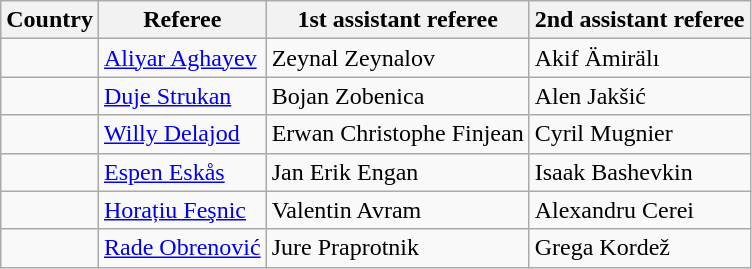<table class="wikitable">
<tr>
<th>Country</th>
<th>Referee</th>
<th>1st assistant referee</th>
<th>2nd assistant referee</th>
</tr>
<tr>
<td></td>
<td><a href='#'>Aliyar Aghayev</a></td>
<td>Zeynal Zeynalov</td>
<td>Akif Ämirälı</td>
</tr>
<tr>
<td></td>
<td><a href='#'>Duje Strukan</a></td>
<td>Bojan Zobenica</td>
<td>Alen Jakšić</td>
</tr>
<tr>
<td></td>
<td><a href='#'>Willy Delajod</a></td>
<td>Erwan Christophe Finjean</td>
<td>Cyril Mugnier</td>
</tr>
<tr>
<td></td>
<td><a href='#'>Espen Eskås</a></td>
<td>Jan Erik Engan</td>
<td>Isaak Bashevkin</td>
</tr>
<tr>
<td></td>
<td><a href='#'>Horațiu Feşnic</a></td>
<td>Valentin Avram</td>
<td>Alexandru Cerei</td>
</tr>
<tr>
<td></td>
<td><a href='#'>Rade Obrenović</a></td>
<td>Jure Praprotnik</td>
<td>Grega Kordež</td>
</tr>
</table>
